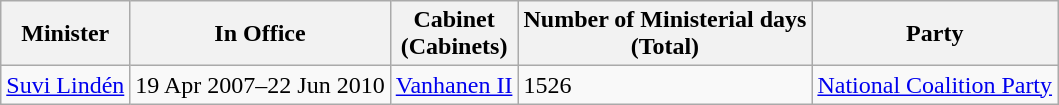<table class="wikitable">
<tr>
<th>Minister</th>
<th>In Office</th>
<th>Cabinet<br>(Cabinets)</th>
<th>Number of Ministerial days <br>(Total)</th>
<th>Party</th>
</tr>
<tr>
<td><a href='#'>Suvi Lindén</a></td>
<td>19 Apr 2007–22 Jun 2010</td>
<td><a href='#'>Vanhanen II</a></td>
<td>1526</td>
<td><a href='#'>National Coalition Party</a></td>
</tr>
</table>
